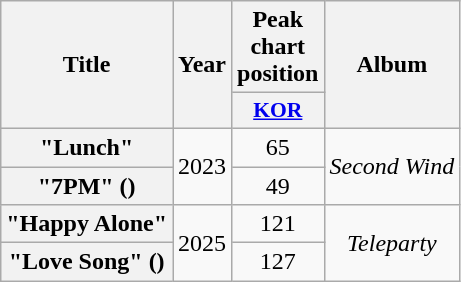<table class="wikitable plainrowheaders" style="text-align:center;">
<tr>
<th scope="col" rowspan="2">Title</th>
<th scope="col" rowspan="2">Year</th>
<th colspan="1">Peak chart position</th>
<th scope="col" rowspan="2">Album</th>
</tr>
<tr>
<th scope="col" style="width:3em;font-size:90%"><a href='#'>KOR</a><br></th>
</tr>
<tr>
<th scope="row">"Lunch"</th>
<td rowspan="2">2023</td>
<td>65</td>
<td rowspan="2"><em>Second Wind</em></td>
</tr>
<tr>
<th scope="row">"7PM" ()<br></th>
<td>49</td>
</tr>
<tr>
<th scope="row">"Happy Alone"</th>
<td rowspan="2">2025</td>
<td>121</td>
<td rowspan="2"><em>Teleparty</em></td>
</tr>
<tr>
<th scope="row">"Love Song" ()</th>
<td>127</td>
</tr>
</table>
